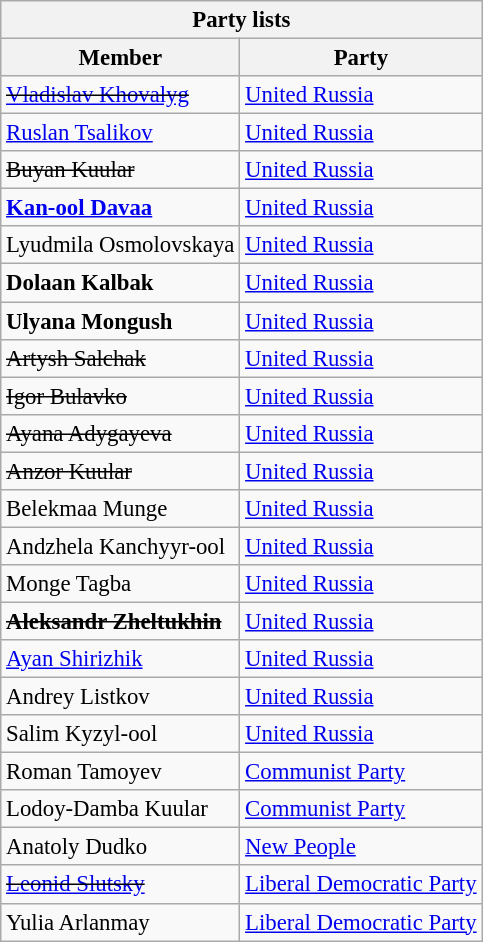<table class="wikitable sortable mw-collapsible mw-collapsed" style="font-size: 95%;">
<tr>
<th colspan=2>Party lists</th>
</tr>
<tr>
<th>Member</th>
<th>Party</th>
</tr>
<tr>
<td><s><a href='#'>Vladislav Khovalyg</a></s></td>
<td><a href='#'>United Russia</a></td>
</tr>
<tr>
<td><a href='#'>Ruslan Tsalikov</a></td>
<td><a href='#'>United Russia</a></td>
</tr>
<tr>
<td><s>Buyan Kuular</s></td>
<td><a href='#'>United Russia</a></td>
</tr>
<tr>
<td><strong><a href='#'>Kan-ool Davaa</a></strong></td>
<td><a href='#'>United Russia</a></td>
</tr>
<tr>
<td>Lyudmila Osmolovskaya</td>
<td><a href='#'>United Russia</a></td>
</tr>
<tr>
<td><strong>Dolaan Kalbak</strong></td>
<td><a href='#'>United Russia</a></td>
</tr>
<tr>
<td><strong>Ulyana Mongush</strong></td>
<td><a href='#'>United Russia</a></td>
</tr>
<tr>
<td><s>Artysh Salchak</s></td>
<td><a href='#'>United Russia</a></td>
</tr>
<tr>
<td><s>Igor Bulavko</s></td>
<td><a href='#'>United Russia</a></td>
</tr>
<tr>
<td><s>Ayana Adygayeva</s></td>
<td><a href='#'>United Russia</a></td>
</tr>
<tr>
<td><s>Anzor Kuular</s></td>
<td><a href='#'>United Russia</a></td>
</tr>
<tr>
<td>Belekmaa Munge</td>
<td><a href='#'>United Russia</a></td>
</tr>
<tr>
<td>Andzhela Kanchyyr-ool</td>
<td><a href='#'>United Russia</a></td>
</tr>
<tr>
<td>Monge Tagba</td>
<td><a href='#'>United Russia</a></td>
</tr>
<tr>
<td><s><strong>Aleksandr Zheltukhin</strong></s></td>
<td><a href='#'>United Russia</a></td>
</tr>
<tr>
<td><a href='#'>Ayan Shirizhik</a></td>
<td><a href='#'>United Russia</a></td>
</tr>
<tr>
<td>Andrey Listkov</td>
<td><a href='#'>United Russia</a></td>
</tr>
<tr>
<td>Salim Kyzyl-ool</td>
<td><a href='#'>United Russia</a></td>
</tr>
<tr>
<td>Roman Tamoyev</td>
<td><a href='#'>Communist Party</a></td>
</tr>
<tr>
<td>Lodoy-Damba Kuular</td>
<td><a href='#'>Communist Party</a></td>
</tr>
<tr>
<td>Anatoly Dudko</td>
<td><a href='#'>New People</a></td>
</tr>
<tr>
<td><s><a href='#'>Leonid Slutsky</a></s></td>
<td><a href='#'>Liberal Democratic Party</a></td>
</tr>
<tr>
<td>Yulia Arlanmay</td>
<td><a href='#'>Liberal Democratic Party</a></td>
</tr>
</table>
